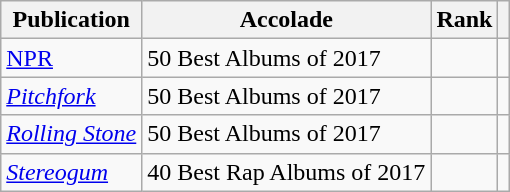<table class="wikitable sortable">
<tr>
<th>Publication</th>
<th>Accolade</th>
<th>Rank</th>
<th class="unsortable"></th>
</tr>
<tr>
<td><a href='#'>NPR</a></td>
<td>50 Best Albums of 2017</td>
<td></td>
<td></td>
</tr>
<tr>
<td><em><a href='#'>Pitchfork</a></em></td>
<td>50 Best Albums of 2017</td>
<td></td>
<td></td>
</tr>
<tr>
<td><em><a href='#'>Rolling Stone</a></em></td>
<td>50 Best Albums of 2017</td>
<td></td>
<td></td>
</tr>
<tr>
<td><em><a href='#'>Stereogum</a></em></td>
<td>40 Best Rap Albums of 2017</td>
<td></td>
<td></td>
</tr>
</table>
